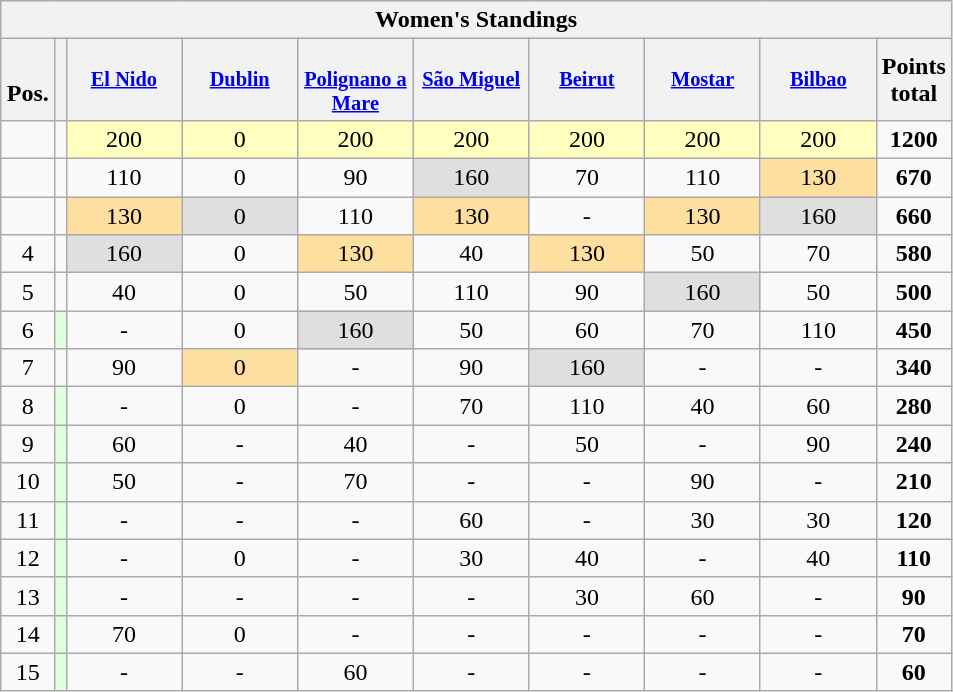<table class="wikitable" style="text-align:center;">
<tr bgcolor="#efefef">
<th colspan=13 style="border-right:0px;";>Women's Standings<br></th>
</tr>
<tr bgcolor="#efefef">
<th style="width:1.8em;"> <br>Pos.</th>
<th></th>
<th style="width:5.2em; vertical-align:top; font-size:85%;"><br><a href='#'>El Nido</a></th>
<th style="width:5.2em; vertical-align:top; font-size:85%;"><br><a href='#'>Dublin</a><br></th>
<th style="width:5.2em; vertical-align:top; font-size:85%;"><br><a href='#'>Polignano a Mare</a></th>
<th style="width:5.2em; vertical-align:top; font-size:85%;"><br><a href='#'>São Miguel</a></th>
<th style="width:5.2em; vertical-align:top; font-size:85%;"><br><a href='#'>Beirut</a></th>
<th style="width:5.2em; vertical-align:top; font-size:85%;"><br><a href='#'>Mostar</a></th>
<th style="width:5.2em; vertical-align:top; font-size:85%;"><br><a href='#'>Bilbao</a></th>
<th>Points<br>total</th>
</tr>
<tr>
<td></td>
<td align="left"></td>
<td bgcolor=#FFFFBF>200</td>
<td bgcolor=#FFFFBF>0</td>
<td bgcolor=#FFFFBF>200</td>
<td bgcolor=#FFFFBF>200</td>
<td bgcolor=#FFFFBF>200</td>
<td bgcolor=#FFFFBF>200</td>
<td bgcolor=#FFFFBF>200</td>
<td><strong>1200</strong></td>
</tr>
<tr>
<td></td>
<td align="left"></td>
<td>110</td>
<td>0</td>
<td>90</td>
<td bgcolor=#DFDFDF>160</td>
<td>70</td>
<td>110</td>
<td bgcolor=#FFDF9F>130</td>
<td><strong>670</strong></td>
</tr>
<tr>
<td></td>
<td align="left"></td>
<td bgcolor=#FFDF9F>130</td>
<td bgcolor=#DFDFDF>0</td>
<td>110</td>
<td bgcolor=#FFDF9F>130</td>
<td>-</td>
<td bgcolor=#FFDF9F>130</td>
<td bgcolor=#DFDFDF>160</td>
<td><strong>660</strong></td>
</tr>
<tr>
<td>4</td>
<td align="left"></td>
<td bgcolor=#DFDFDF>160</td>
<td>0</td>
<td bgcolor=#FFDF9F>130</td>
<td>40</td>
<td bgcolor=#FFDF9F>130</td>
<td>50</td>
<td>70</td>
<td><strong>580</strong></td>
</tr>
<tr>
<td>5</td>
<td align="left"></td>
<td>40</td>
<td>0</td>
<td>50</td>
<td>110</td>
<td>90</td>
<td bgcolor=#DFDFDF>160</td>
<td>50</td>
<td><strong>500</strong></td>
</tr>
<tr>
<td>6</td>
<td style="background:#dfffdf;" align="left"></td>
<td>-</td>
<td>0</td>
<td bgcolor=#DFDFDF>160</td>
<td>50</td>
<td>60</td>
<td>70</td>
<td>110</td>
<td><strong>450</strong></td>
</tr>
<tr>
<td>7</td>
<td align="left"></td>
<td>90</td>
<td bgcolor=#FFDF9F>0</td>
<td>-</td>
<td>90</td>
<td bgcolor=#DFDFDF>160</td>
<td>-</td>
<td>-</td>
<td><strong>340</strong></td>
</tr>
<tr>
<td>8</td>
<td style="background:#dfffdf;" align="left"></td>
<td>-</td>
<td>0</td>
<td>-</td>
<td>70</td>
<td>110</td>
<td>40</td>
<td>60</td>
<td><strong>280</strong></td>
</tr>
<tr>
<td>9</td>
<td style="background:#dfffdf;" align="left"></td>
<td>60</td>
<td>-</td>
<td>40</td>
<td>-</td>
<td>50</td>
<td>-</td>
<td>90</td>
<td><strong>240</strong></td>
</tr>
<tr>
<td>10</td>
<td style="background:#dfffdf;" align="left"></td>
<td>50</td>
<td>-</td>
<td>70</td>
<td>-</td>
<td>-</td>
<td>90</td>
<td>-</td>
<td><strong>210</strong></td>
</tr>
<tr>
<td>11</td>
<td style="background:#dfffdf;" align="left"></td>
<td>-</td>
<td>-</td>
<td>-</td>
<td>60</td>
<td>-</td>
<td>30</td>
<td>30</td>
<td><strong>120</strong></td>
</tr>
<tr>
<td>12</td>
<td style="background:#dfffdf;" align="left"></td>
<td>-</td>
<td>0</td>
<td>-</td>
<td>30</td>
<td>40</td>
<td>-</td>
<td>40</td>
<td><strong>110</strong></td>
</tr>
<tr>
<td>13</td>
<td style="background:#dfffdf;" align="left"></td>
<td>-</td>
<td>-</td>
<td>-</td>
<td>-</td>
<td>30</td>
<td>60</td>
<td>-</td>
<td><strong>90</strong></td>
</tr>
<tr>
<td>14</td>
<td style="background:#dfffdf;" align="left"></td>
<td>70</td>
<td>0</td>
<td>-</td>
<td>-</td>
<td>-</td>
<td>-</td>
<td>-</td>
<td><strong>70</strong></td>
</tr>
<tr>
<td>15</td>
<td style="background:#dfffdf;" align="left"></td>
<td>-</td>
<td>-</td>
<td>60</td>
<td>-</td>
<td>-</td>
<td>-</td>
<td>-</td>
<td><strong>60</strong></td>
</tr>
</table>
